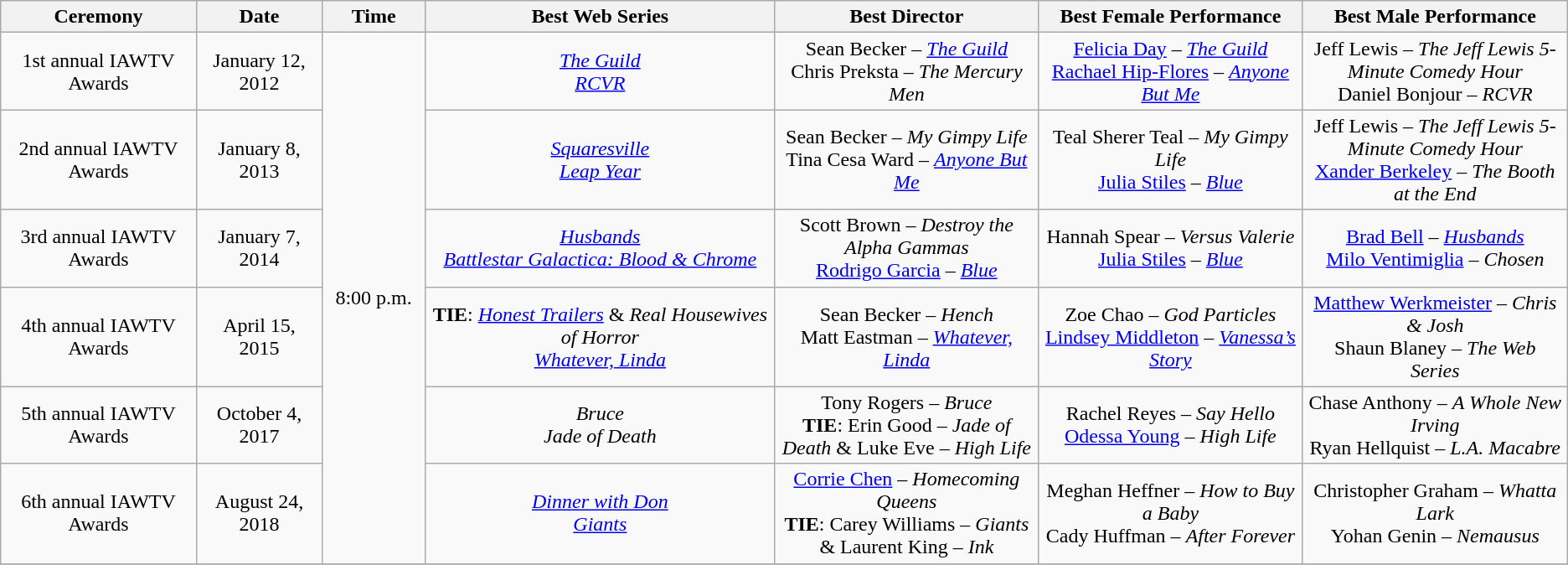<table class="sortable wikitable" style="text-align: center">
<tr>
<th data-sort-type="number" style="width:180px;">Ceremony</th>
<th style="width:110px;">Date</th>
<th style="width:80px;">Time</th>
<th style="width:350px;">Best Web Series</th>
<th style="width:250px;">Best Director</th>
<th style="width:250px;">Best Female Performance</th>
<th style="width:250px;">Best Male Performance</th>
</tr>
<tr>
<td>1st annual IAWTV Awards</td>
<td>January 12, 2012</td>
<td rowspan="6">8:00 p.m.</td>
<td><em><a href='#'>The Guild</a></em> <br><em><a href='#'>RCVR</a></em> </td>
<td>Sean Becker – <em><a href='#'>The Guild</a></em> <br>Chris Preksta – <em>The Mercury Men</em> </td>
<td><a href='#'>Felicia Day</a> – <em><a href='#'>The Guild</a></em> <br><a href='#'>Rachael Hip-Flores</a> – <em><a href='#'>Anyone But Me</a></em> </td>
<td>Jeff Lewis – <em>The Jeff Lewis 5-Minute Comedy Hour</em> <br>Daniel Bonjour – <em>RCVR</em> </td>
</tr>
<tr>
<td>2nd annual IAWTV Awards</td>
<td>January 8, 2013</td>
<td><em><a href='#'>Squaresville</a></em> <br><em><a href='#'>Leap Year</a></em> </td>
<td>Sean Becker –  <em>My Gimpy Life</em> <br>Tina Cesa Ward – <em><a href='#'>Anyone But Me</a></em> </td>
<td>Teal Sherer Teal – <em>My Gimpy Life</em> <br><a href='#'>Julia Stiles</a> – <em><a href='#'>Blue</a></em> </td>
<td>Jeff Lewis – <em>The Jeff Lewis 5-Minute Comedy Hour</em> <br> <a href='#'>Xander Berkeley</a> – <em>The Booth at the End</em> </td>
</tr>
<tr>
<td>3rd annual IAWTV Awards</td>
<td>January 7, 2014</td>
<td><em><a href='#'>Husbands</a></em> <br><em><a href='#'>Battlestar Galactica: Blood & Chrome</a></em> </td>
<td>Scott Brown – <em>Destroy the Alpha Gammas </em> <br><a href='#'>Rodrigo Garcia</a> – <em><a href='#'>Blue</a></em> </td>
<td>Hannah Spear – <em>Versus Valerie</em> <br><a href='#'>Julia Stiles</a> – <em><a href='#'>Blue</a></em> </td>
<td><a href='#'>Brad Bell</a> – <em><a href='#'>Husbands</a></em> <br><a href='#'>Milo Ventimiglia</a> – <em>Chosen</em> </td>
</tr>
<tr>
<td>4th annual IAWTV Awards</td>
<td>April 15, 2015</td>
<td><strong>TIE</strong>: <em><a href='#'>Honest Trailers</a></em> & <em>Real Housewives of Horror</em> <br><em><a href='#'>Whatever, Linda</a></em> </td>
<td>Sean Becker – <em>Hench</em> <br>Matt Eastman – <em><a href='#'>Whatever, Linda</a></em> </td>
<td>Zoe Chao – <em>God Particles</em>  <br><a href='#'>Lindsey Middleton</a> – <em><a href='#'>Vanessa’s Story</a></em> </td>
<td><a href='#'>Matthew Werkmeister</a> – <em>Chris & Josh</em> <br>Shaun Blaney – <em>The Web Series</em> </td>
</tr>
<tr>
<td>5th annual IAWTV Awards</td>
<td>October 4, 2017</td>
<td><em>Bruce</em> <br><em>Jade of Death</em> </td>
<td>Tony Rogers – <em>Bruce</em> <br><strong>TIE</strong>: Erin Good – <em>Jade of Death</em> & Luke Eve – <em>High Life</em> </td>
<td>Rachel Reyes – <em>Say Hello</em>  <br><a href='#'>Odessa Young</a> – <em>High Life</em> </td>
<td>Chase Anthony – <em>A Whole New Irving</em> <br>Ryan Hellquist – <em>L.A. Macabre</em> </td>
</tr>
<tr>
<td>6th annual IAWTV Awards</td>
<td>August 24, 2018</td>
<td><em><a href='#'>Dinner with Don</a></em> <br><em><a href='#'>Giants</a></em> </td>
<td><a href='#'>Corrie Chen</a> – <em>Homecoming Queens</em> <br><strong>TIE</strong>: Carey Williams – <em>Giants</em> & Laurent King – <em>Ink</em> </td>
<td>Meghan Heffner – <em>How to Buy a Baby</em>  <br>Cady Huffman – <em>After Forever</em> </td>
<td>Christopher Graham – <em>Whatta Lark</em> <br>Yohan Genin – <em>Nemausus</em> </td>
</tr>
<tr>
</tr>
</table>
